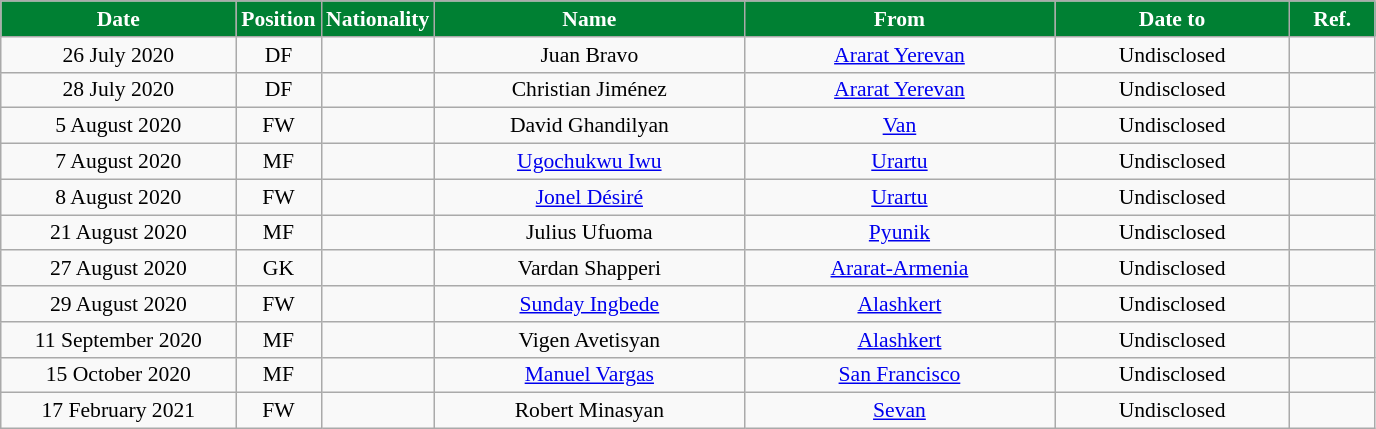<table class="wikitable"  style="text-align:center; font-size:90%; ">
<tr>
<th style="background:#008033; color:white; width:150px;">Date</th>
<th style="background:#008033; color:white; width:50px;">Position</th>
<th style="background:#008033; color:white; width:50px;">Nationality</th>
<th style="background:#008033; color:white; width:200px;">Name</th>
<th style="background:#008033; color:white; width:200px;">From</th>
<th style="background:#008033; color:white; width:150px;">Date to</th>
<th style="background:#008033; color:white; width:50px;">Ref.</th>
</tr>
<tr>
<td>26 July 2020</td>
<td>DF</td>
<td></td>
<td>Juan Bravo</td>
<td><a href='#'>Ararat Yerevan</a></td>
<td>Undisclosed</td>
<td></td>
</tr>
<tr>
<td>28 July 2020</td>
<td>DF</td>
<td></td>
<td>Christian Jiménez</td>
<td><a href='#'>Ararat Yerevan</a></td>
<td>Undisclosed</td>
<td></td>
</tr>
<tr>
<td>5 August 2020</td>
<td>FW</td>
<td></td>
<td>David Ghandilyan</td>
<td><a href='#'>Van</a></td>
<td>Undisclosed</td>
<td></td>
</tr>
<tr>
<td>7 August 2020</td>
<td>MF</td>
<td></td>
<td><a href='#'>Ugochukwu Iwu</a></td>
<td><a href='#'>Urartu</a></td>
<td>Undisclosed</td>
<td></td>
</tr>
<tr>
<td>8 August 2020</td>
<td>FW</td>
<td></td>
<td><a href='#'>Jonel Désiré</a></td>
<td><a href='#'>Urartu</a></td>
<td>Undisclosed</td>
<td></td>
</tr>
<tr>
<td>21 August 2020</td>
<td>MF</td>
<td></td>
<td>Julius Ufuoma</td>
<td><a href='#'>Pyunik</a></td>
<td>Undisclosed</td>
<td></td>
</tr>
<tr>
<td>27 August 2020</td>
<td>GK</td>
<td></td>
<td>Vardan Shapperi</td>
<td><a href='#'>Ararat-Armenia</a></td>
<td>Undisclosed</td>
<td></td>
</tr>
<tr>
<td>29 August 2020</td>
<td>FW</td>
<td></td>
<td><a href='#'>Sunday Ingbede</a></td>
<td><a href='#'>Alashkert</a></td>
<td>Undisclosed</td>
<td></td>
</tr>
<tr>
<td>11 September 2020</td>
<td>MF</td>
<td></td>
<td>Vigen Avetisyan</td>
<td><a href='#'>Alashkert</a></td>
<td>Undisclosed</td>
<td></td>
</tr>
<tr>
<td>15 October 2020</td>
<td>MF</td>
<td></td>
<td><a href='#'>Manuel Vargas</a></td>
<td><a href='#'>San Francisco</a></td>
<td>Undisclosed</td>
<td></td>
</tr>
<tr>
<td>17 February 2021</td>
<td>FW</td>
<td></td>
<td>Robert Minasyan</td>
<td><a href='#'>Sevan</a></td>
<td>Undisclosed</td>
<td></td>
</tr>
</table>
